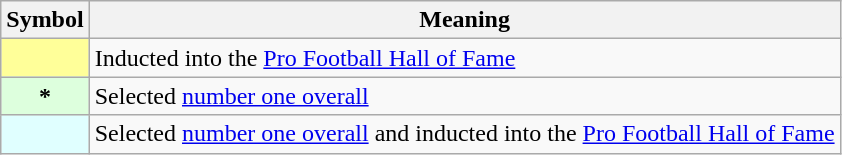<table class="wikitable plainrowheaders" border="1">
<tr>
<th scope="col">Symbol</th>
<th scope="col">Meaning</th>
</tr>
<tr>
<th scope="row" style="text-align:center; background:#FFFF99;"></th>
<td>Inducted into the <a href='#'>Pro Football Hall of Fame</a></td>
</tr>
<tr>
<th scope="row" style="text-align:center; background:#DDFFDD;">*</th>
<td>Selected <a href='#'>number one overall</a></td>
</tr>
<tr>
<th scope="row" style="text-align:center; background:#E0FFFF;"></th>
<td>Selected <a href='#'>number one overall</a> and inducted into the <a href='#'>Pro Football Hall of Fame</a></td>
</tr>
</table>
